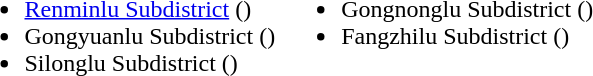<table>
<tr>
<td valign="top"><br><ul><li><a href='#'>Renminlu Subdistrict</a> ()</li><li>Gongyuanlu Subdistrict ()</li><li>Silonglu Subdistrict ()</li></ul></td>
<td valign="top"><br><ul><li>Gongnonglu Subdistrict ()</li><li>Fangzhilu Subdistrict ()</li></ul></td>
</tr>
</table>
